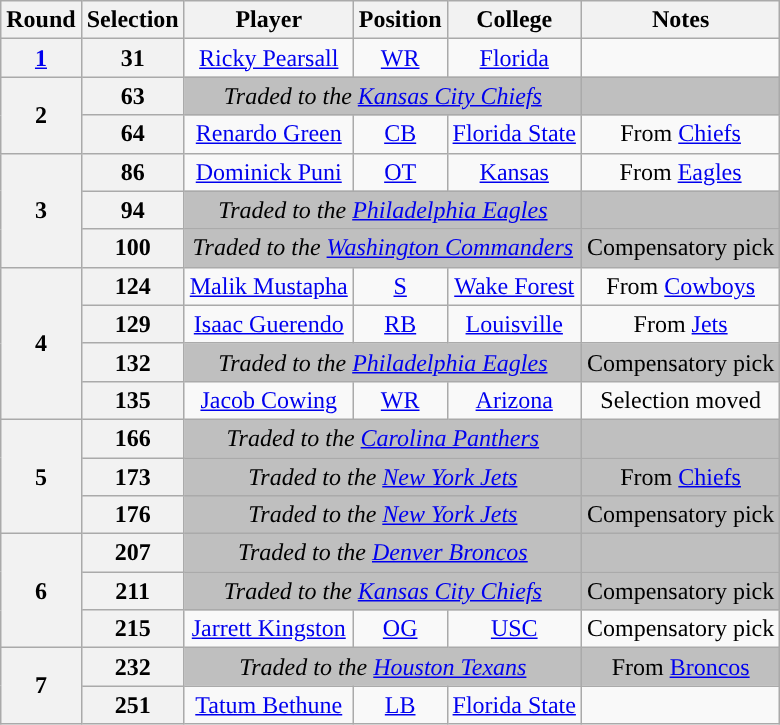<table class="wikitable" style="text-align:center">
<tr>
<th>Round</th>
<th>Selection</th>
<th>Player</th>
<th>Position</th>
<th>College</th>
<th>Notes</th>
</tr>
<tr>
<th><a href='#'>1</a></th>
<th>31</th>
<td><a href='#'>Ricky Pearsall</a></td>
<td><a href='#'>WR</a></td>
<td><a href='#'>Florida</a></td>
<td></td>
</tr>
<tr>
<th rowspan="2">2</th>
<th>63</th>
<td colspan="3" style="background:#BFBFBF"><em>Traded to the <a href='#'>Kansas City Chiefs</a></em></td>
<td style="background:#BFBFBF"></td>
</tr>
<tr>
<th>64</th>
<td><a href='#'>Renardo Green</a></td>
<td><a href='#'>CB</a></td>
<td><a href='#'>Florida State</a></td>
<td>From <a href='#'>Chiefs</a></td>
</tr>
<tr>
<th rowspan="3">3</th>
<th>86</th>
<td><a href='#'>Dominick Puni</a></td>
<td><a href='#'>OT</a></td>
<td><a href='#'>Kansas</a></td>
<td>From <a href='#'>Eagles</a></td>
</tr>
<tr>
<th>94</th>
<td colspan="3" style="background:#BFBFBF"><em>Traded to the <a href='#'>Philadelphia Eagles</a></em></td>
<td style="background:#BFBFBF"></td>
</tr>
<tr>
<th>100</th>
<td colspan="3" style="background:#BFBFBF"><em>Traded to the <a href='#'>Washington Commanders</a></em></td>
<td style="background:#BFBFBF">Compensatory pick</td>
</tr>
<tr>
<th rowspan="4">4</th>
<th>124</th>
<td><a href='#'>Malik Mustapha</a></td>
<td><a href='#'>S</a></td>
<td><a href='#'>Wake Forest</a></td>
<td>From <a href='#'>Cowboys</a></td>
</tr>
<tr>
<th>129</th>
<td><a href='#'>Isaac Guerendo</a></td>
<td><a href='#'>RB</a></td>
<td><a href='#'>Louisville</a></td>
<td>From <a href='#'>Jets</a></td>
</tr>
<tr>
<th>132</th>
<td colspan="3" style="background:#BFBFBF"><em>Traded to the <a href='#'>Philadelphia Eagles</a></em></td>
<td style="background:#BFBFBF">Compensatory pick</td>
</tr>
<tr>
<th>135</th>
<td><a href='#'>Jacob Cowing</a></td>
<td><a href='#'>WR</a></td>
<td><a href='#'>Arizona</a></td>
<td>Selection moved</td>
</tr>
<tr>
<th rowspan="3">5</th>
<th>166</th>
<td colspan="3" style="background:#BFBFBF"><em>Traded to the <a href='#'>Carolina Panthers</a></em></td>
<td style="background:#BFBFBF"></td>
</tr>
<tr>
<th>173</th>
<td colspan="3" style="background:#BFBFBF"><em>Traded to the <a href='#'>New York Jets</a></em></td>
<td style="background:#BFBFBF">From <a href='#'>Chiefs</a></td>
</tr>
<tr>
<th>176</th>
<td colspan="3" style="background:#BFBFBF"><em>Traded to the <a href='#'>New York Jets</a></em></td>
<td style="background:#BFBFBF">Compensatory pick</td>
</tr>
<tr>
<th rowspan="3">6</th>
<th>207</th>
<td colspan="3" style="background:#BFBFBF"><em>Traded to the <a href='#'>Denver Broncos</a></em></td>
<td style="background:#BFBFBF"></td>
</tr>
<tr>
<th>211</th>
<td colspan="3" style="background:#BFBFBF"><em>Traded to the <a href='#'>Kansas City Chiefs</a></em></td>
<td style="background:#BFBFBF">Compensatory pick</td>
</tr>
<tr>
<th>215</th>
<td><a href='#'>Jarrett Kingston</a></td>
<td><a href='#'>OG</a></td>
<td><a href='#'>USC</a></td>
<td>Compensatory pick</td>
</tr>
<tr>
<th rowspan="2">7</th>
<th>232</th>
<td colspan="3" style="background:#BFBFBF"><em>Traded to the <a href='#'>Houston Texans</a></em></td>
<td style="background:#BFBFBF">From <a href='#'>Broncos</a></td>
</tr>
<tr>
<th>251</th>
<td><a href='#'>Tatum Bethune</a></td>
<td><a href='#'>LB</a></td>
<td><a href='#'>Florida State</a></td>
<td></td>
</tr>
</table>
